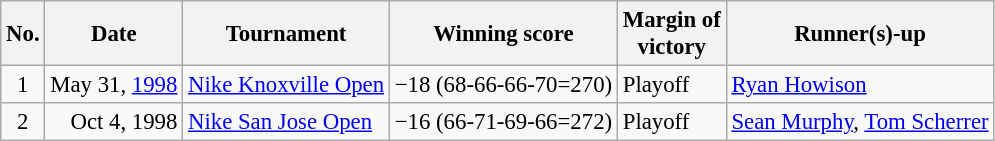<table class="wikitable" style="font-size:95%;">
<tr>
<th>No.</th>
<th>Date</th>
<th>Tournament</th>
<th>Winning score</th>
<th>Margin of<br>victory</th>
<th>Runner(s)-up</th>
</tr>
<tr>
<td align=center>1</td>
<td align=right>May 31, <a href='#'>1998</a></td>
<td><a href='#'>Nike Knoxville Open</a></td>
<td>−18 (68-66-66-70=270)</td>
<td>Playoff</td>
<td> <a href='#'>Ryan Howison</a></td>
</tr>
<tr>
<td align=center>2</td>
<td align=right>Oct 4, 1998</td>
<td><a href='#'>Nike San Jose Open</a></td>
<td>−16 (66-71-69-66=272)</td>
<td>Playoff</td>
<td> <a href='#'>Sean Murphy</a>,  <a href='#'>Tom Scherrer</a></td>
</tr>
</table>
